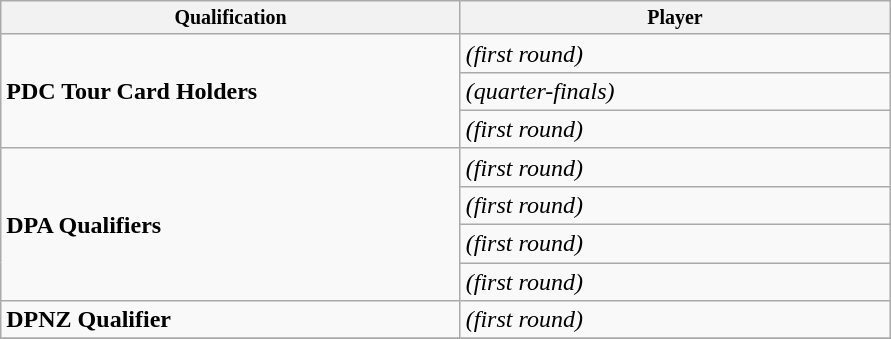<table class="wikitable">
<tr style="font-size:10pt;font-weight:bold">
<th width="300">Qualification</th>
<th width=280">Player</th>
</tr>
<tr>
<td rowspan="3"><strong>PDC Tour Card Holders</strong></td>
<td> <em>(first round)</em></td>
</tr>
<tr>
<td> <em>(quarter-finals)</em></td>
</tr>
<tr>
<td> <em>(first round)</em></td>
</tr>
<tr>
<td rowspan="4"><strong>DPA Qualifiers</strong></td>
<td> <em>(first round)</em></td>
</tr>
<tr>
<td> <em>(first round)</em></td>
</tr>
<tr>
<td> <em>(first round)</em></td>
</tr>
<tr>
<td> <em>(first round)</em></td>
</tr>
<tr>
<td><strong>DPNZ Qualifier</strong></td>
<td> <em>(first round)</em></td>
</tr>
<tr>
</tr>
</table>
